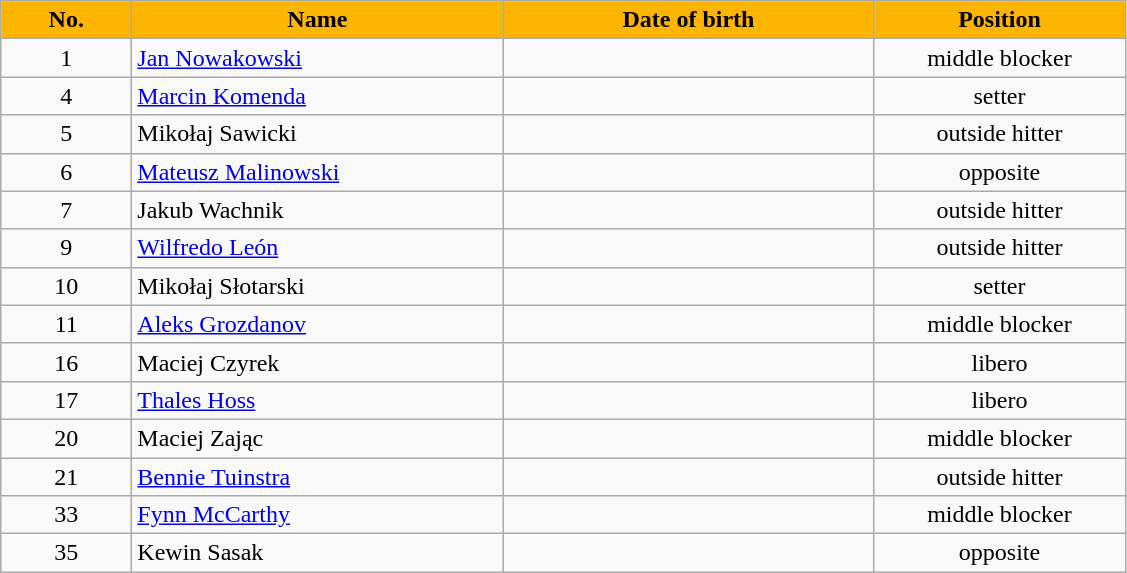<table class="wikitable sortable" style="font-size:100%; text-align:center;">
<tr>
<th style="width:5em; color:#050001; background-color:#FEB500">No.</th>
<th style="width:15em; color:#050001; background-color:#FEB500">Name</th>
<th style="width:15em; color:#050001; background-color:#FEB500">Date of birth</th>
<th style="width:10em; color:#050001; background-color:#FEB500">Position</th>
</tr>
<tr>
<td>1</td>
<td align=left> <a href='#'>Jan Nowakowski</a></td>
<td align=right></td>
<td>middle blocker</td>
</tr>
<tr>
<td>4</td>
<td align=left> <a href='#'>Marcin Komenda</a></td>
<td align=right></td>
<td>setter</td>
</tr>
<tr>
<td>5</td>
<td align=left> Mikołaj Sawicki</td>
<td align=right></td>
<td>outside hitter</td>
</tr>
<tr>
<td>6</td>
<td align=left> <a href='#'>Mateusz Malinowski</a></td>
<td align=right></td>
<td>opposite</td>
</tr>
<tr>
<td>7</td>
<td align=left> Jakub Wachnik</td>
<td align=right></td>
<td>outside hitter</td>
</tr>
<tr>
<td>9</td>
<td align=left> <a href='#'>Wilfredo León</a></td>
<td align=right></td>
<td>outside hitter</td>
</tr>
<tr>
<td>10</td>
<td align=left> Mikołaj Słotarski</td>
<td align=right></td>
<td>setter</td>
</tr>
<tr>
<td>11</td>
<td align=left> <a href='#'>Aleks Grozdanov</a></td>
<td align=right></td>
<td>middle blocker</td>
</tr>
<tr>
<td>16</td>
<td align=left> Maciej Czyrek</td>
<td align=right></td>
<td>libero</td>
</tr>
<tr>
<td>17</td>
<td align=left> <a href='#'>Thales Hoss</a></td>
<td align=right></td>
<td>libero</td>
</tr>
<tr>
<td>20</td>
<td align=left> Maciej Zając</td>
<td align=right></td>
<td>middle blocker</td>
</tr>
<tr>
<td>21</td>
<td align=left> <a href='#'>Bennie Tuinstra</a></td>
<td align=right></td>
<td>outside hitter</td>
</tr>
<tr>
<td>33</td>
<td align=left> <a href='#'>Fynn McCarthy</a></td>
<td align=right></td>
<td>middle blocker</td>
</tr>
<tr>
<td>35</td>
<td align=left> Kewin Sasak</td>
<td align=right></td>
<td>opposite</td>
</tr>
</table>
